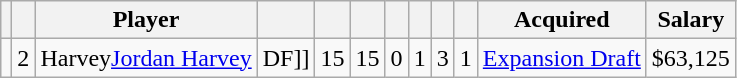<table | class="wikitable sortable">
<tr>
<th></th>
<th></th>
<th>Player</th>
<th></th>
<th></th>
<th></th>
<th></th>
<th></th>
<th></th>
<th></th>
<th>Acquired</th>
<th>Salary</th>
</tr>
<tr align=center>
<td></td>
<td>2</td>
<td align=left><span>Harvey</span><a href='#'>Jordan Harvey</a></td>
<td [[>DF]]</td>
<td>15</td>
<td>15</td>
<td>0</td>
<td>1</td>
<td>3</td>
<td>1</td>
<td align=left><a href='#'>Expansion Draft</a></td>
<td>$63,125</td>
</tr>
</table>
